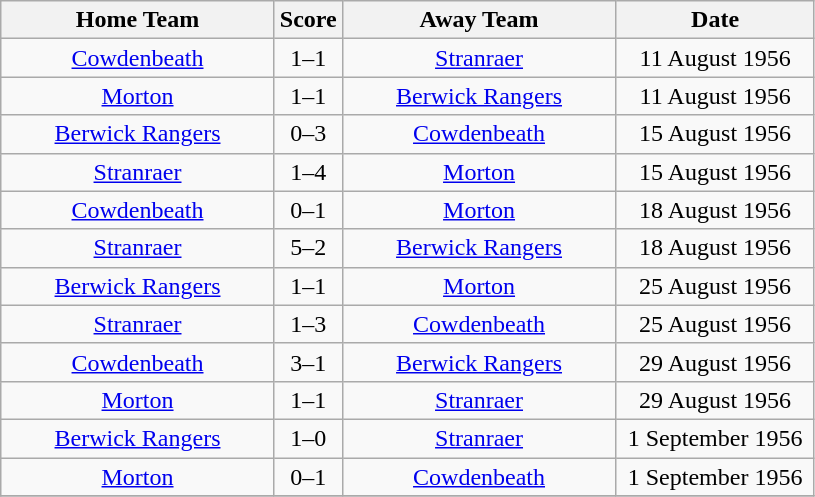<table class="wikitable" style="text-align:center;">
<tr>
<th width=175>Home Team</th>
<th width=20>Score</th>
<th width=175>Away Team</th>
<th width= 125>Date</th>
</tr>
<tr>
<td><a href='#'>Cowdenbeath</a></td>
<td>1–1</td>
<td><a href='#'>Stranraer</a></td>
<td>11 August 1956</td>
</tr>
<tr>
<td><a href='#'>Morton</a></td>
<td>1–1</td>
<td><a href='#'>Berwick Rangers</a></td>
<td>11 August 1956</td>
</tr>
<tr>
<td><a href='#'>Berwick Rangers</a></td>
<td>0–3</td>
<td><a href='#'>Cowdenbeath</a></td>
<td>15 August 1956</td>
</tr>
<tr>
<td><a href='#'>Stranraer</a></td>
<td>1–4</td>
<td><a href='#'>Morton</a></td>
<td>15 August 1956</td>
</tr>
<tr>
<td><a href='#'>Cowdenbeath</a></td>
<td>0–1</td>
<td><a href='#'>Morton</a></td>
<td>18 August 1956</td>
</tr>
<tr>
<td><a href='#'>Stranraer</a></td>
<td>5–2</td>
<td><a href='#'>Berwick Rangers</a></td>
<td>18 August 1956</td>
</tr>
<tr>
<td><a href='#'>Berwick Rangers</a></td>
<td>1–1</td>
<td><a href='#'>Morton</a></td>
<td>25 August 1956</td>
</tr>
<tr>
<td><a href='#'>Stranraer</a></td>
<td>1–3</td>
<td><a href='#'>Cowdenbeath</a></td>
<td>25 August 1956</td>
</tr>
<tr>
<td><a href='#'>Cowdenbeath</a></td>
<td>3–1</td>
<td><a href='#'>Berwick Rangers</a></td>
<td>29 August 1956</td>
</tr>
<tr>
<td><a href='#'>Morton</a></td>
<td>1–1</td>
<td><a href='#'>Stranraer</a></td>
<td>29 August 1956</td>
</tr>
<tr>
<td><a href='#'>Berwick Rangers</a></td>
<td>1–0</td>
<td><a href='#'>Stranraer</a></td>
<td>1 September 1956</td>
</tr>
<tr>
<td><a href='#'>Morton</a></td>
<td>0–1</td>
<td><a href='#'>Cowdenbeath</a></td>
<td>1 September 1956</td>
</tr>
<tr>
</tr>
</table>
